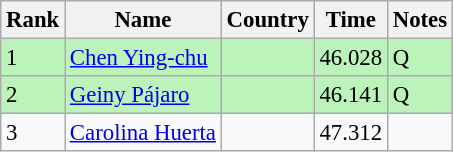<table class="wikitable" style="font-size:95%" style="text-align:center; width:35em;">
<tr>
<th>Rank</th>
<th>Name</th>
<th>Country</th>
<th>Time</th>
<th>Notes</th>
</tr>
<tr bgcolor=bbf3bb>
<td>1</td>
<td align=left><a href='#'>Chen Ying-chu</a></td>
<td align=left></td>
<td>46.028</td>
<td>Q</td>
</tr>
<tr bgcolor=bbf3bb>
<td>2</td>
<td align=left><a href='#'>Geiny Pájaro</a></td>
<td align=left></td>
<td>46.141</td>
<td>Q</td>
</tr>
<tr>
<td>3</td>
<td align=left><a href='#'>Carolina Huerta</a></td>
<td align=left></td>
<td>47.312</td>
<td></td>
</tr>
</table>
